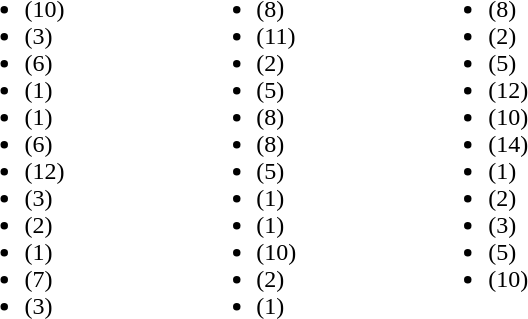<table style="padding: 0em 1em 0em 1em;">
<tr valign="top">
<td width="15%" rowspan="2"><br><ul><li> (10)</li><li> (3)</li><li> (6)</li><li> (1)</li><li> (1)</li><li> (6)</li><li> (12)</li><li> (3)</li><li> (2)</li><li> (1)</li><li> (7)</li><li> (3)</li></ul></td>
<td width="15%" rowspan="2"><br><ul><li> (8)</li><li> (11)</li><li> (2)</li><li> (5)</li><li> (8)</li><li> (8)</li><li> (5)</li><li> (1)</li><li> (1)</li><li> (10)</li><li> (2)</li><li> (1)</li></ul></td>
<td width="15%" rowspan="2"><br><ul><li> (8)</li><li> (2)</li><li> (5)</li><li> (12)</li><li> (10)</li><li> (14)</li><li> (1)</li><li> (2)</li><li> (3)</li><li> (5)</li><li> (10)</li></ul></td>
</tr>
</table>
